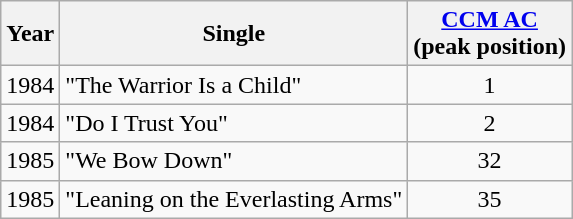<table class="wikitable">
<tr>
<th>Year</th>
<th>Single</th>
<th><a href='#'>CCM AC</a><br>(peak position)</th>
</tr>
<tr>
<td>1984</td>
<td>"The Warrior Is a Child"</td>
<td align="center">1</td>
</tr>
<tr>
<td>1984</td>
<td>"Do I Trust You"</td>
<td align="center">2</td>
</tr>
<tr>
<td>1985</td>
<td>"We Bow Down"</td>
<td align="center">32</td>
</tr>
<tr>
<td>1985</td>
<td>"Leaning on the Everlasting Arms"</td>
<td align="center">35</td>
</tr>
</table>
